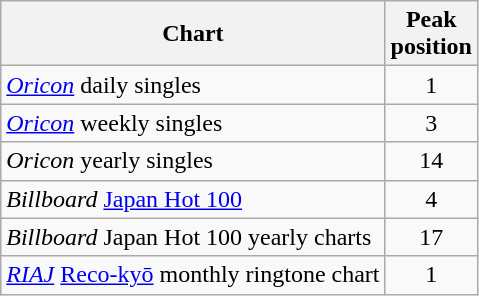<table class="wikitable sortable">
<tr>
<th>Chart</th>
<th>Peak<br>position</th>
</tr>
<tr>
<td><em><a href='#'>Oricon</a></em> daily singles</td>
<td align="center">1</td>
</tr>
<tr>
<td><em><a href='#'>Oricon</a></em> weekly singles</td>
<td align="center">3</td>
</tr>
<tr>
<td><em>Oricon</em> yearly singles</td>
<td align="center">14</td>
</tr>
<tr>
<td><em>Billboard</em> <a href='#'>Japan Hot 100</a></td>
<td align="center">4</td>
</tr>
<tr>
<td><em>Billboard</em> Japan Hot 100 yearly charts</td>
<td align="center">17</td>
</tr>
<tr>
<td><em><a href='#'>RIAJ</a></em> <a href='#'>Reco-kyō</a> monthly ringtone chart</td>
<td align="center">1</td>
</tr>
</table>
